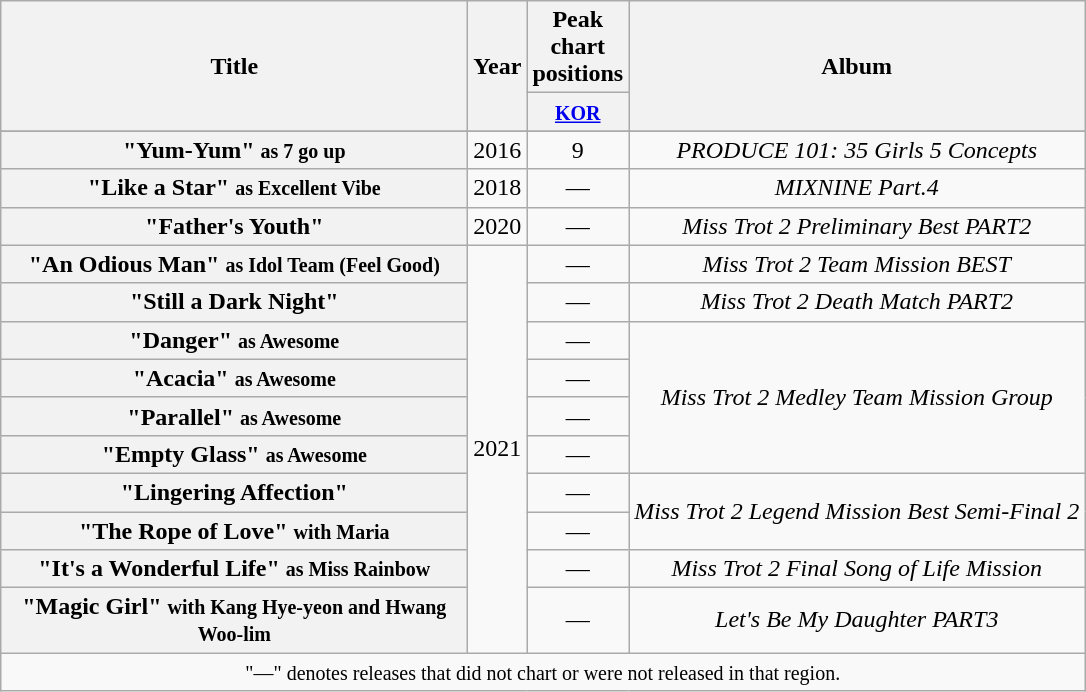<table class="wikitable plainrowheaders" style="text-align:center;" border="1">
<tr>
<th scope="col" rowspan="2" style="width:19em;">Title</th>
<th scope="col" rowspan="2">Year</th>
<th scope="col" colspan="1">Peak chart positions</th>
<th scope="col" rowspan="2">Album</th>
</tr>
<tr>
<th style="width:2.5em;"><small><a href='#'>KOR</a></small><br></th>
</tr>
<tr>
</tr>
<tr>
<th scope="row">"Yum-Yum"  <small>as 7 go up</small></th>
<td "row">2016</td>
<td>9</td>
<td><em>PRODUCE 101: 35 Girls 5 Concepts</em></td>
</tr>
<tr>
<th scope="row">"Like a Star"  <small>as Excellent Vibe</small></th>
<td>2018</td>
<td>—</td>
<td><em>MIXNINE Part.4</em></td>
</tr>
<tr>
<th scope="row">"Father's Youth" </th>
<td>2020</td>
<td>—</td>
<td><em>Miss Trot 2 Preliminary Best PART2</em></td>
</tr>
<tr>
<th scope="row">"An Odious Man"  <small>as Idol Team (Feel Good)</small></th>
<td rowspan="10">2021</td>
<td>—</td>
<td><em>Miss Trot 2 Team Mission BEST</em></td>
</tr>
<tr>
<th scope="row">"Still a Dark Night" </th>
<td>—</td>
<td><em>Miss Trot 2 Death Match PART2</em></td>
</tr>
<tr>
<th scope="row">"Danger"  <small>as Awesome</small></th>
<td>—</td>
<td rowspan="4"><em>Miss Trot 2 Medley Team Mission Group</em></td>
</tr>
<tr>
<th scope="row">"Acacia"  <small>as Awesome</small></th>
<td>—</td>
</tr>
<tr>
<th scope="row">"Parallel"  <small>as Awesome</small></th>
<td>—</td>
</tr>
<tr>
<th scope="row">"Empty Glass"  <small>as Awesome</small></th>
<td>—</td>
</tr>
<tr>
<th scope="row">"Lingering Affection" </th>
<td>—</td>
<td rowspan="2"><em>Miss Trot 2 Legend Mission Best Semi-Final 2</em></td>
</tr>
<tr>
<th scope="row">"The Rope of Love"  <small>with Maria</small></th>
<td>—</td>
</tr>
<tr>
<th scope="row">"It's a Wonderful Life"  <small>as Miss Rainbow</small></th>
<td>—</td>
<td><em>Miss Trot 2 Final Song of Life Mission</em></td>
</tr>
<tr>
<th scope="row">"Magic Girl"  <small>with Kang Hye-yeon and Hwang Woo-lim</small></th>
<td>—</td>
<td><em>Let's Be My Daughter PART3</em></td>
</tr>
<tr>
<td colspan="5"><small>"—" denotes releases that did not chart or were not released in that region.</small></td>
</tr>
</table>
